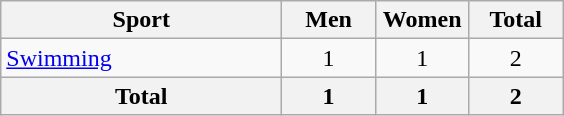<table class="wikitable sortable" style="text-align:center;">
<tr>
<th width=180>Sport</th>
<th width=55>Men</th>
<th width=55>Women</th>
<th width=55>Total</th>
</tr>
<tr>
<td align=left><a href='#'>Swimming</a></td>
<td>1</td>
<td>1</td>
<td>2</td>
</tr>
<tr>
<th>Total</th>
<th>1</th>
<th>1</th>
<th>2</th>
</tr>
</table>
